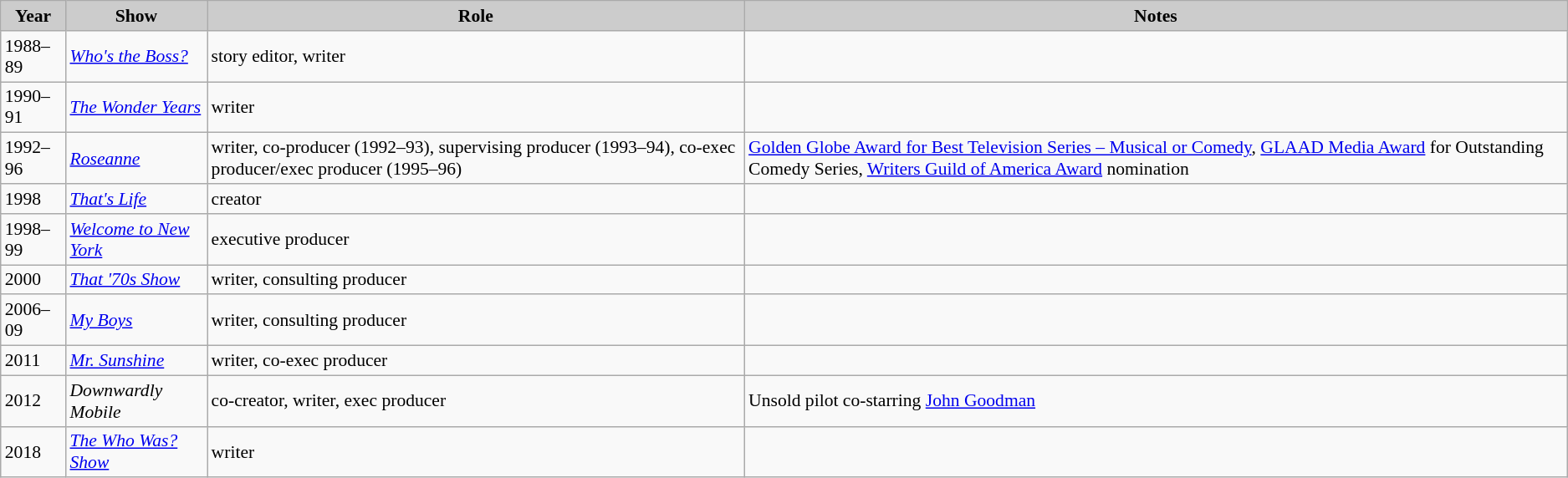<table class="wikitable" style="font-size:90%;">
<tr>
<th style="background: #CCCCCC;">Year</th>
<th style="background: #CCCCCC;">Show</th>
<th style="background: #CCCCCC;">Role</th>
<th style="background: #CCCCCC;">Notes</th>
</tr>
<tr>
<td>1988–89</td>
<td><em><a href='#'>Who's the Boss?</a></em></td>
<td>story editor, writer</td>
<td></td>
</tr>
<tr>
<td>1990–91</td>
<td><em><a href='#'>The Wonder Years</a></em></td>
<td>writer</td>
<td></td>
</tr>
<tr>
<td>1992–96</td>
<td><em><a href='#'>Roseanne</a></em></td>
<td>writer, co-producer (1992–93), supervising producer (1993–94), co-exec producer/exec producer (1995–96)</td>
<td><a href='#'>Golden Globe Award for Best Television Series – Musical or Comedy</a>, <a href='#'>GLAAD Media Award</a> for Outstanding Comedy Series, <a href='#'>Writers Guild of America Award</a> nomination</td>
</tr>
<tr>
<td>1998</td>
<td><em><a href='#'>That's Life</a></em></td>
<td>creator</td>
<td></td>
</tr>
<tr>
<td>1998–99</td>
<td><em><a href='#'>Welcome to New York</a></em></td>
<td>executive producer</td>
<td></td>
</tr>
<tr>
<td>2000</td>
<td><em><a href='#'>That '70s Show</a></em></td>
<td>writer, consulting producer</td>
<td></td>
</tr>
<tr>
<td>2006–09</td>
<td><em><a href='#'>My Boys</a></em></td>
<td>writer, consulting producer</td>
<td></td>
</tr>
<tr>
<td>2011</td>
<td><em><a href='#'>Mr. Sunshine</a></em></td>
<td>writer, co-exec producer</td>
<td></td>
</tr>
<tr>
<td>2012</td>
<td><em>Downwardly Mobile</em> </td>
<td>co-creator, writer, exec producer</td>
<td>Unsold pilot co-starring <a href='#'>John Goodman</a></td>
</tr>
<tr>
<td>2018</td>
<td><em><a href='#'>The Who Was? Show</a></em></td>
<td>writer</td>
<td></td>
</tr>
</table>
